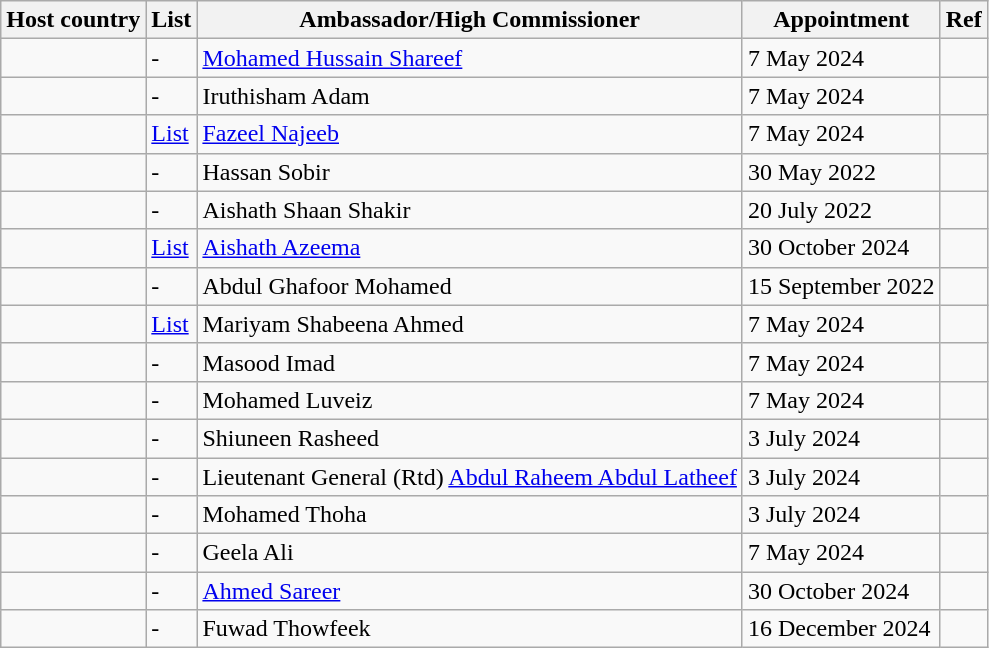<table class="wikitable">
<tr>
<th>Host country</th>
<th>List</th>
<th>Ambassador/High Commissioner</th>
<th>Appointment</th>
<th>Ref</th>
</tr>
<tr>
<td></td>
<td>-</td>
<td><a href='#'>Mohamed Hussain Shareef</a></td>
<td>7 May 2024</td>
<td></td>
</tr>
<tr>
<td></td>
<td>-</td>
<td>Iruthisham Adam</td>
<td>7 May 2024</td>
<td></td>
</tr>
<tr>
<td></td>
<td><a href='#'>List</a></td>
<td><a href='#'>Fazeel Najeeb</a></td>
<td>7 May 2024</td>
<td></td>
</tr>
<tr>
<td></td>
<td>-</td>
<td>Hassan Sobir</td>
<td>30 May 2022</td>
<td></td>
</tr>
<tr>
<td></td>
<td>-</td>
<td>Aishath Shaan Shakir</td>
<td>20 July 2022</td>
<td></td>
</tr>
<tr>
<td></td>
<td><a href='#'>List</a></td>
<td><a href='#'>Aishath Azeema</a></td>
<td>30 October 2024</td>
<td></td>
</tr>
<tr>
<td></td>
<td>-</td>
<td>Abdul Ghafoor Mohamed</td>
<td>15 September 2022</td>
<td></td>
</tr>
<tr>
<td></td>
<td><a href='#'>List</a></td>
<td>Mariyam Shabeena Ahmed</td>
<td>7 May 2024</td>
<td></td>
</tr>
<tr>
<td></td>
<td>-</td>
<td>Masood Imad</td>
<td>7 May 2024</td>
<td></td>
</tr>
<tr>
<td></td>
<td>-</td>
<td>Mohamed Luveiz</td>
<td>7 May 2024</td>
<td></td>
</tr>
<tr>
<td></td>
<td>-</td>
<td>Shiuneen Rasheed</td>
<td>3 July 2024</td>
<td></td>
</tr>
<tr>
<td></td>
<td>-</td>
<td>Lieutenant General (Rtd) <a href='#'>Abdul Raheem Abdul Latheef</a></td>
<td>3 July 2024</td>
<td></td>
</tr>
<tr>
<td></td>
<td>-</td>
<td>Mohamed Thoha</td>
<td>3 July 2024</td>
<td></td>
</tr>
<tr>
<td></td>
<td>-</td>
<td>Geela Ali</td>
<td>7 May 2024</td>
<td></td>
</tr>
<tr>
<td></td>
<td>-</td>
<td><a href='#'>Ahmed Sareer</a></td>
<td>30 October 2024</td>
<td></td>
</tr>
<tr>
<td></td>
<td>-</td>
<td>Fuwad Thowfeek</td>
<td>16 December 2024</td>
<td></td>
</tr>
</table>
